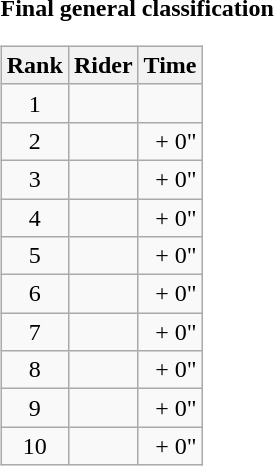<table>
<tr>
<td><strong>Final general classification</strong><br><table class="wikitable">
<tr>
<th scope="col">Rank</th>
<th scope="col">Rider</th>
<th scope="col">Time</th>
</tr>
<tr>
<td style="text-align:center;">1</td>
<td></td>
<td style="text-align:right;"></td>
</tr>
<tr>
<td style="text-align:center;">2</td>
<td></td>
<td style="text-align:right;">+ 0"</td>
</tr>
<tr>
<td style="text-align:center;">3</td>
<td></td>
<td style="text-align:right;">+ 0"</td>
</tr>
<tr>
<td style="text-align:center;">4</td>
<td></td>
<td style="text-align:right;">+ 0"</td>
</tr>
<tr>
<td style="text-align:center;">5</td>
<td></td>
<td style="text-align:right;">+ 0"</td>
</tr>
<tr>
<td style="text-align:center;">6</td>
<td></td>
<td style="text-align:right;">+ 0"</td>
</tr>
<tr>
<td style="text-align:center;">7</td>
<td></td>
<td style="text-align:right;">+ 0"</td>
</tr>
<tr>
<td style="text-align:center;">8</td>
<td></td>
<td style="text-align:right;">+ 0"</td>
</tr>
<tr>
<td style="text-align:center;">9</td>
<td></td>
<td style="text-align:right;">+ 0"</td>
</tr>
<tr>
<td style="text-align:center;">10</td>
<td></td>
<td style="text-align:right;">+ 0"</td>
</tr>
</table>
</td>
</tr>
</table>
